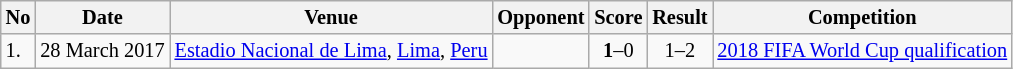<table class="wikitable" style="font-size:85%;">
<tr>
<th>No</th>
<th>Date</th>
<th>Venue</th>
<th>Opponent</th>
<th>Score</th>
<th>Result</th>
<th>Competition</th>
</tr>
<tr>
<td>1.</td>
<td>28 March 2017</td>
<td><a href='#'>Estadio Nacional de Lima</a>, <a href='#'>Lima</a>, <a href='#'>Peru</a></td>
<td></td>
<td align=center><strong>1</strong>–0</td>
<td align=center>1–2</td>
<td><a href='#'>2018 FIFA World Cup qualification</a></td>
</tr>
</table>
